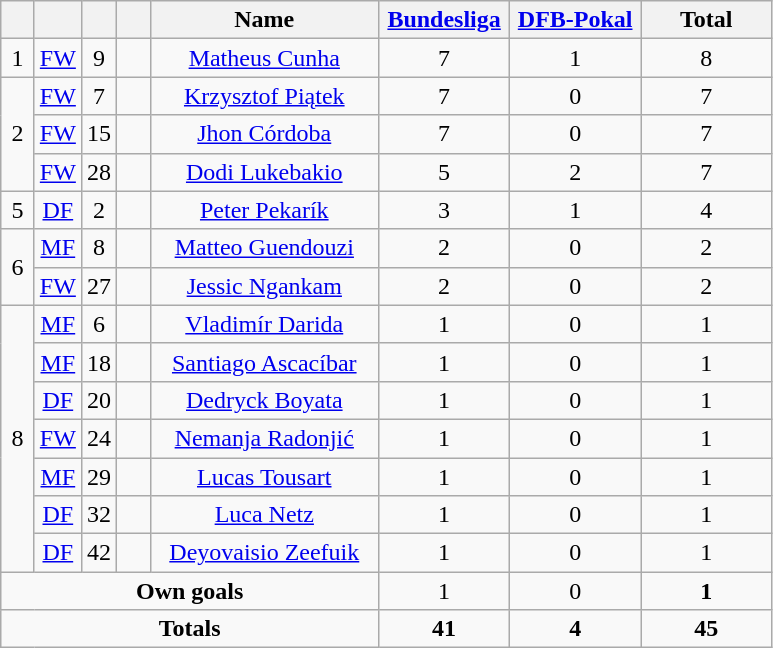<table class="wikitable" style="text-align:center">
<tr>
<th width=15></th>
<th width=15></th>
<th width=15></th>
<th width=15></th>
<th width=145>Name</th>
<th width=80><strong><a href='#'>Bundesliga</a></strong></th>
<th width=80><strong><a href='#'>DFB-Pokal</a></strong></th>
<th width=80>Total</th>
</tr>
<tr>
<td>1</td>
<td><a href='#'>FW</a></td>
<td>9</td>
<td></td>
<td><a href='#'>Matheus Cunha</a></td>
<td>7</td>
<td>1</td>
<td>8</td>
</tr>
<tr>
<td rowspan=3>2</td>
<td><a href='#'>FW</a></td>
<td>7</td>
<td></td>
<td><a href='#'>Krzysztof Piątek</a></td>
<td>7</td>
<td>0</td>
<td>7</td>
</tr>
<tr>
<td><a href='#'>FW</a></td>
<td>15</td>
<td></td>
<td><a href='#'>Jhon Córdoba</a></td>
<td>7</td>
<td>0</td>
<td>7</td>
</tr>
<tr>
<td><a href='#'>FW</a></td>
<td>28</td>
<td></td>
<td><a href='#'>Dodi Lukebakio</a></td>
<td>5</td>
<td>2</td>
<td>7</td>
</tr>
<tr>
<td rowspan=1>5</td>
<td><a href='#'>DF</a></td>
<td>2</td>
<td></td>
<td><a href='#'>Peter Pekarík</a></td>
<td>3</td>
<td>1</td>
<td>4</td>
</tr>
<tr>
<td rowspan=2>6</td>
<td><a href='#'>MF</a></td>
<td>8</td>
<td></td>
<td><a href='#'>Matteo Guendouzi</a></td>
<td>2</td>
<td>0</td>
<td>2</td>
</tr>
<tr>
<td><a href='#'>FW</a></td>
<td>27</td>
<td></td>
<td><a href='#'>Jessic Ngankam</a></td>
<td>2</td>
<td>0</td>
<td>2</td>
</tr>
<tr>
<td rowspan=7>8</td>
<td><a href='#'>MF</a></td>
<td>6</td>
<td></td>
<td><a href='#'>Vladimír Darida</a></td>
<td>1</td>
<td>0</td>
<td>1</td>
</tr>
<tr>
<td><a href='#'>MF</a></td>
<td>18</td>
<td></td>
<td><a href='#'>Santiago Ascacíbar</a></td>
<td>1</td>
<td>0</td>
<td>1</td>
</tr>
<tr>
<td><a href='#'>DF</a></td>
<td>20</td>
<td></td>
<td><a href='#'>Dedryck Boyata</a></td>
<td>1</td>
<td>0</td>
<td>1</td>
</tr>
<tr>
<td><a href='#'>FW</a></td>
<td>24</td>
<td></td>
<td><a href='#'>Nemanja Radonjić</a></td>
<td>1</td>
<td>0</td>
<td>1</td>
</tr>
<tr>
<td><a href='#'>MF</a></td>
<td>29</td>
<td></td>
<td><a href='#'>Lucas Tousart</a></td>
<td>1</td>
<td>0</td>
<td>1</td>
</tr>
<tr>
<td><a href='#'>DF</a></td>
<td>32</td>
<td></td>
<td><a href='#'>Luca Netz</a></td>
<td>1</td>
<td>0</td>
<td>1</td>
</tr>
<tr>
<td><a href='#'>DF</a></td>
<td>42</td>
<td></td>
<td><a href='#'>Deyovaisio Zeefuik</a></td>
<td>1</td>
<td>0</td>
<td>1</td>
</tr>
<tr>
<td colspan=5><strong>Own goals</strong></td>
<td>1</td>
<td>0</td>
<td><strong>1</strong></td>
</tr>
<tr>
<td colspan=5><strong>Totals</strong></td>
<td><strong>41</strong></td>
<td><strong>4</strong></td>
<td><strong>45</strong></td>
</tr>
</table>
